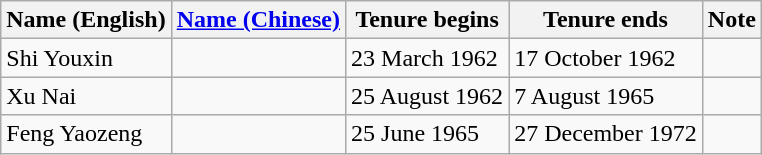<table class="wikitable">
<tr>
<th>Name (English)</th>
<th><a href='#'>Name (Chinese)</a></th>
<th>Tenure begins</th>
<th>Tenure ends</th>
<th>Note</th>
</tr>
<tr>
<td>Shi Youxin</td>
<td></td>
<td>23 March 1962</td>
<td>17 October 1962</td>
<td></td>
</tr>
<tr>
<td>Xu Nai</td>
<td></td>
<td>25 August 1962</td>
<td>7 August 1965</td>
<td></td>
</tr>
<tr>
<td>Feng Yaozeng</td>
<td></td>
<td>25 June 1965</td>
<td>27 December 1972</td>
<td></td>
</tr>
</table>
